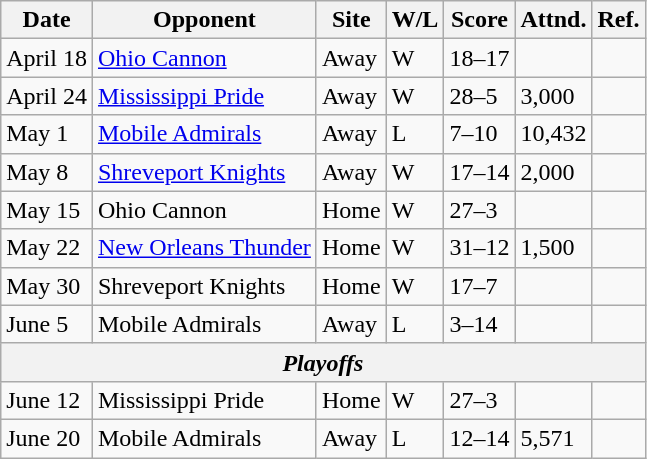<table class="wikitable">
<tr>
<th>Date</th>
<th>Opponent</th>
<th>Site</th>
<th>W/L</th>
<th>Score</th>
<th>Attnd.</th>
<th>Ref.</th>
</tr>
<tr>
<td>April 18</td>
<td><a href='#'>Ohio Cannon</a></td>
<td>Away</td>
<td>W</td>
<td>18–17</td>
<td></td>
<td></td>
</tr>
<tr>
<td>April 24</td>
<td><a href='#'>Mississippi Pride</a></td>
<td>Away</td>
<td>W</td>
<td>28–5</td>
<td>3,000</td>
<td></td>
</tr>
<tr>
<td>May 1</td>
<td><a href='#'>Mobile Admirals</a></td>
<td>Away</td>
<td>L</td>
<td>7–10</td>
<td>10,432</td>
<td></td>
</tr>
<tr>
<td>May 8</td>
<td><a href='#'>Shreveport Knights</a></td>
<td>Away</td>
<td>W</td>
<td>17–14</td>
<td>2,000</td>
<td></td>
</tr>
<tr>
<td>May 15</td>
<td>Ohio Cannon</td>
<td>Home</td>
<td>W</td>
<td>27–3</td>
<td></td>
<td></td>
</tr>
<tr>
<td>May 22</td>
<td><a href='#'>New Orleans Thunder</a></td>
<td>Home</td>
<td>W</td>
<td>31–12</td>
<td>1,500</td>
<td></td>
</tr>
<tr>
<td>May 30</td>
<td>Shreveport Knights</td>
<td>Home</td>
<td>W</td>
<td>17–7</td>
<td></td>
<td></td>
</tr>
<tr>
<td>June 5</td>
<td>Mobile Admirals</td>
<td>Away</td>
<td>L</td>
<td>3–14</td>
<td></td>
<td></td>
</tr>
<tr>
<th colspan=7><em>Playoffs</em></th>
</tr>
<tr>
<td>June 12</td>
<td>Mississippi Pride</td>
<td>Home</td>
<td>W</td>
<td>27–3</td>
<td></td>
<td></td>
</tr>
<tr>
<td>June 20</td>
<td>Mobile Admirals</td>
<td>Away</td>
<td>L</td>
<td>12–14</td>
<td>5,571</td>
<td></td>
</tr>
</table>
